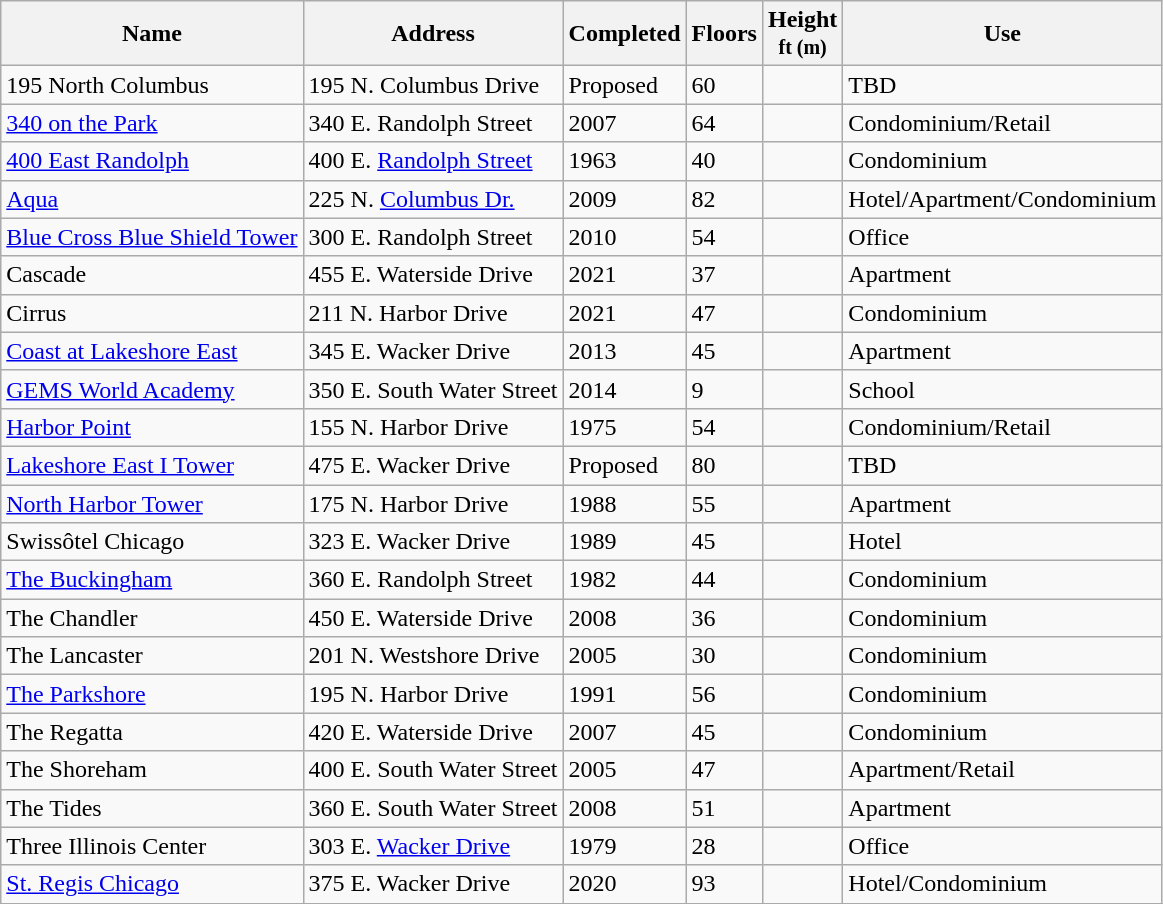<table class="wikitable sortable">
<tr>
<th>Name</th>
<th>Address</th>
<th>Completed</th>
<th>Floors</th>
<th>Height<br><small>ft (m)</small></th>
<th>Use</th>
</tr>
<tr>
<td>195 North Columbus</td>
<td>195 N. Columbus Drive</td>
<td>Proposed</td>
<td>60</td>
<td></td>
<td>TBD</td>
</tr>
<tr>
<td><a href='#'>340 on the Park</a></td>
<td>340 E. Randolph Street</td>
<td>2007</td>
<td>64</td>
<td></td>
<td>Condominium/Retail</td>
</tr>
<tr>
<td><a href='#'>400 East Randolph</a></td>
<td>400 E. <a href='#'>Randolph Street</a></td>
<td>1963</td>
<td>40</td>
<td></td>
<td>Condominium</td>
</tr>
<tr>
<td><a href='#'>Aqua</a></td>
<td>225 N. <a href='#'>Columbus Dr.</a></td>
<td>2009</td>
<td>82</td>
<td></td>
<td>Hotel/Apartment/Condominium</td>
</tr>
<tr>
<td><a href='#'>Blue Cross Blue Shield Tower</a></td>
<td>300 E. Randolph Street</td>
<td>2010</td>
<td>54</td>
<td></td>
<td>Office</td>
</tr>
<tr>
<td>Cascade</td>
<td>455 E. Waterside Drive</td>
<td>2021</td>
<td>37</td>
<td></td>
<td>Apartment</td>
</tr>
<tr>
<td>Cirrus</td>
<td>211 N. Harbor Drive</td>
<td>2021</td>
<td>47</td>
<td></td>
<td>Condominium</td>
</tr>
<tr>
<td><a href='#'>Coast at Lakeshore East</a></td>
<td>345 E. Wacker Drive</td>
<td>2013</td>
<td>45</td>
<td></td>
<td>Apartment</td>
</tr>
<tr>
<td><a href='#'>GEMS World Academy</a></td>
<td>350 E. South Water Street</td>
<td>2014</td>
<td>9</td>
<td></td>
<td>School</td>
</tr>
<tr>
<td><a href='#'>Harbor Point</a></td>
<td>155 N. Harbor Drive</td>
<td>1975</td>
<td>54</td>
<td></td>
<td>Condominium/Retail</td>
</tr>
<tr>
<td><a href='#'>Lakeshore East I Tower</a></td>
<td>475 E. Wacker Drive</td>
<td>Proposed</td>
<td>80</td>
<td></td>
<td>TBD</td>
</tr>
<tr>
<td><a href='#'>North Harbor Tower</a></td>
<td>175 N. Harbor Drive</td>
<td>1988</td>
<td>55</td>
<td></td>
<td>Apartment</td>
</tr>
<tr>
<td>Swissôtel Chicago</td>
<td>323 E. Wacker Drive</td>
<td>1989</td>
<td>45</td>
<td></td>
<td>Hotel</td>
</tr>
<tr>
<td><a href='#'>The Buckingham</a></td>
<td>360 E. Randolph Street</td>
<td>1982</td>
<td>44</td>
<td></td>
<td>Condominium</td>
</tr>
<tr>
<td>The Chandler</td>
<td>450 E. Waterside Drive</td>
<td>2008</td>
<td>36</td>
<td></td>
<td>Condominium</td>
</tr>
<tr>
<td>The Lancaster</td>
<td>201 N. Westshore Drive</td>
<td>2005</td>
<td>30</td>
<td></td>
<td>Condominium</td>
</tr>
<tr>
<td><a href='#'>The Parkshore</a></td>
<td>195 N. Harbor Drive</td>
<td>1991</td>
<td>56</td>
<td></td>
<td>Condominium</td>
</tr>
<tr>
<td>The Regatta</td>
<td>420 E. Waterside Drive</td>
<td>2007</td>
<td>45</td>
<td></td>
<td>Condominium</td>
</tr>
<tr>
<td>The Shoreham</td>
<td>400 E. South Water Street</td>
<td>2005</td>
<td>47</td>
<td></td>
<td>Apartment/Retail</td>
</tr>
<tr>
<td>The Tides</td>
<td>360 E. South Water Street</td>
<td>2008</td>
<td>51</td>
<td></td>
<td>Apartment</td>
</tr>
<tr>
<td>Three Illinois Center</td>
<td>303 E. <a href='#'>Wacker Drive</a></td>
<td>1979</td>
<td>28</td>
<td></td>
<td>Office</td>
</tr>
<tr>
<td><a href='#'>St. Regis Chicago</a></td>
<td>375 E. Wacker Drive</td>
<td>2020</td>
<td>93</td>
<td></td>
<td>Hotel/Condominium</td>
</tr>
<tr>
</tr>
</table>
